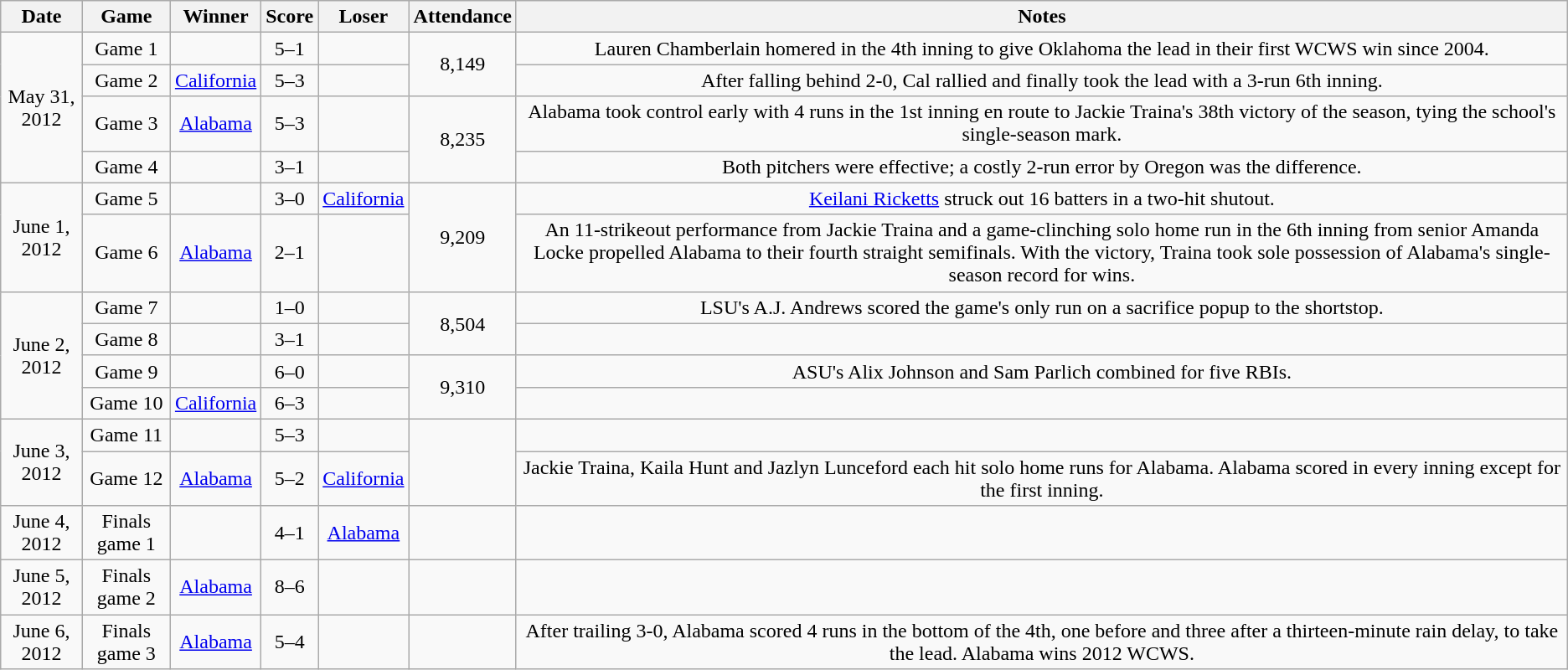<table class="wikitable">
<tr>
<th>Date</th>
<th>Game</th>
<th>Winner</th>
<th>Score</th>
<th>Loser</th>
<th>Attendance</th>
<th>Notes</th>
</tr>
<tr align=center>
<td rowspan=4>May 31, 2012</td>
<td>Game 1</td>
<td></td>
<td>5–1</td>
<td></td>
<td rowspan=2>8,149</td>
<td>Lauren Chamberlain homered in the 4th inning to give Oklahoma the lead in their first WCWS win since 2004.</td>
</tr>
<tr align=center>
<td>Game 2</td>
<td><a href='#'>California</a></td>
<td>5–3</td>
<td></td>
<td>After falling behind 2-0, Cal rallied and finally took the lead with a 3-run 6th inning.</td>
</tr>
<tr align=center>
<td>Game 3</td>
<td><a href='#'>Alabama</a></td>
<td>5–3</td>
<td></td>
<td rowspan=2>8,235</td>
<td>Alabama took control early with 4 runs in the 1st inning en route to Jackie Traina's 38th victory of the season, tying the school's single-season mark.</td>
</tr>
<tr align=center>
<td>Game 4</td>
<td></td>
<td>3–1</td>
<td></td>
<td>Both pitchers were effective; a costly 2-run error by Oregon was the difference.</td>
</tr>
<tr align=center>
<td rowspan=2>June 1, 2012</td>
<td>Game 5</td>
<td></td>
<td>3–0</td>
<td><a href='#'>California</a></td>
<td rowspan=2>9,209</td>
<td><a href='#'>Keilani Ricketts</a> struck out 16 batters in a two-hit shutout.</td>
</tr>
<tr align=center>
<td>Game 6</td>
<td><a href='#'>Alabama</a></td>
<td>2–1</td>
<td></td>
<td>An 11-strikeout performance from Jackie Traina and a game-clinching solo home run in the 6th inning from senior Amanda Locke propelled Alabama to their fourth straight semifinals. With the victory, Traina took sole possession of Alabama's single-season record for wins.</td>
</tr>
<tr align=center>
<td rowspan=4>June 2, 2012</td>
<td>Game 7</td>
<td></td>
<td>1–0</td>
<td></td>
<td rowspan=2>8,504</td>
<td>LSU's A.J. Andrews scored the game's only run on a sacrifice popup to the shortstop.</td>
</tr>
<tr align=center>
<td>Game 8</td>
<td></td>
<td>3–1</td>
<td></td>
<td></td>
</tr>
<tr align=center>
<td>Game 9</td>
<td></td>
<td>6–0</td>
<td></td>
<td rowspan=2>9,310</td>
<td>ASU's Alix Johnson and Sam Parlich combined for five RBIs.</td>
</tr>
<tr align=center>
<td>Game 10</td>
<td><a href='#'>California</a></td>
<td>6–3</td>
<td></td>
<td></td>
</tr>
<tr align=center>
<td rowspan=2>June 3, 2012</td>
<td>Game 11</td>
<td></td>
<td>5–3</td>
<td></td>
<td rowspan=2></td>
<td></td>
</tr>
<tr align=center>
<td>Game 12</td>
<td><a href='#'>Alabama</a></td>
<td>5–2</td>
<td><a href='#'>California</a></td>
<td>Jackie Traina, Kaila Hunt and Jazlyn Lunceford each hit solo home runs for Alabama. Alabama scored in every inning except for the first inning.</td>
</tr>
<tr align=center>
<td>June 4, 2012</td>
<td>Finals game 1</td>
<td></td>
<td>4–1</td>
<td><a href='#'>Alabama</a></td>
<td></td>
<td></td>
</tr>
<tr align=center>
<td>June 5, 2012</td>
<td>Finals game 2</td>
<td><a href='#'>Alabama</a></td>
<td>8–6</td>
<td></td>
<td></td>
<td></td>
</tr>
<tr align=center>
<td>June 6, 2012</td>
<td>Finals game 3</td>
<td><a href='#'>Alabama</a></td>
<td>5–4</td>
<td></td>
<td></td>
<td>After trailing 3-0, Alabama scored 4 runs in the bottom of the 4th, one before and three after a thirteen-minute rain delay, to take the lead. Alabama wins 2012 WCWS.</td>
</tr>
</table>
